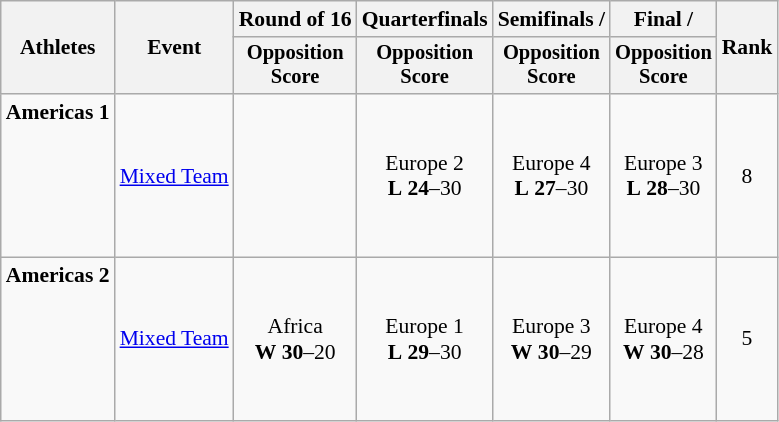<table class=wikitable style="font-size:90%">
<tr>
<th rowspan="2">Athletes</th>
<th rowspan="2">Event</th>
<th>Round of 16</th>
<th>Quarterfinals</th>
<th>Semifinals / </th>
<th>Final / </th>
<th rowspan=2>Rank</th>
</tr>
<tr style="font-size:95%">
<th>Opposition<br>Score</th>
<th>Opposition<br>Score</th>
<th>Opposition<br>Score</th>
<th>Opposition<br>Score</th>
</tr>
<tr align=center>
<td align=left><strong>Americas 1</strong><br><br><br><br><br><br></td>
<td align=left><a href='#'>Mixed Team</a></td>
<td></td>
<td>Europe 2<br><strong>L</strong> <strong>24</strong>–30</td>
<td>Europe 4<br><strong>L</strong> <strong>27</strong>–30</td>
<td>Europe 3<br><strong>L</strong> <strong>28</strong>–30</td>
<td>8</td>
</tr>
<tr align=center>
<td align=left><strong>Americas 2</strong><br><br><br><br><br><br></td>
<td align=left><a href='#'>Mixed Team</a></td>
<td>Africa<br><strong>W</strong> <strong>30</strong>–20</td>
<td>Europe 1<br><strong>L</strong> <strong>29</strong>–30</td>
<td>Europe 3<br><strong>W</strong> <strong>30</strong>–29</td>
<td>Europe 4<br><strong>W</strong> <strong>30</strong>–28</td>
<td>5</td>
</tr>
</table>
